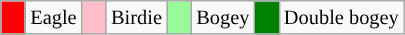<table class="wikitable" span=50 style="font-size:85%;">
<tr>
<td style="background: Red;" width=10></td>
<td>Eagle</td>
<td style="background: Pink;" width=10></td>
<td>Birdie</td>
<td style="background: PaleGreen;" width=10></td>
<td>Bogey</td>
<td style="background: Green;" width=10></td>
<td>Double bogey<br></td>
</tr>
</table>
